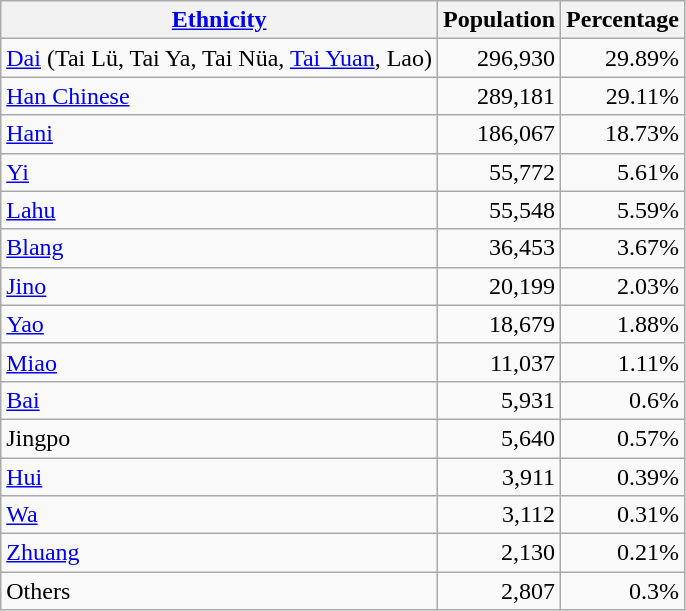<table class="wikitable">
<tr>
<th><a href='#'>Ethnicity</a></th>
<th>Population</th>
<th>Percentage</th>
</tr>
<tr>
<td><a href='#'>Dai</a> (Tai Lü, Tai Ya, Tai Nüa, <a href='#'>Tai Yuan</a>, Lao)</td>
<td style="text-align:right;">296,930</td>
<td style="text-align:right;">29.89%</td>
</tr>
<tr>
<td><a href='#'>Han Chinese</a></td>
<td style="text-align:right;">289,181</td>
<td style="text-align:right;">29.11%</td>
</tr>
<tr>
<td><a href='#'>Hani</a></td>
<td style="text-align:right;">186,067</td>
<td style="text-align:right;">18.73%</td>
</tr>
<tr>
<td><a href='#'>Yi</a></td>
<td style="text-align:right;">55,772</td>
<td style="text-align:right;">5.61%</td>
</tr>
<tr>
<td><a href='#'>Lahu</a></td>
<td style="text-align:right;">55,548</td>
<td style="text-align:right;">5.59%</td>
</tr>
<tr>
<td><a href='#'>Blang</a></td>
<td style="text-align:right;">36,453</td>
<td style="text-align:right;">3.67%</td>
</tr>
<tr>
<td><a href='#'>Jino</a></td>
<td style="text-align:right;">20,199</td>
<td style="text-align:right;">2.03%</td>
</tr>
<tr>
<td><a href='#'>Yao</a></td>
<td style="text-align:right;">18,679</td>
<td style="text-align:right;">1.88%</td>
</tr>
<tr>
<td><a href='#'>Miao</a></td>
<td style="text-align:right;">11,037</td>
<td style="text-align:right;">1.11%</td>
</tr>
<tr>
<td><a href='#'>Bai</a></td>
<td style="text-align:right;">5,931</td>
<td style="text-align:right;">0.6%</td>
</tr>
<tr>
<td>Jingpo</td>
<td style="text-align:right;">5,640</td>
<td style="text-align:right;">0.57%</td>
</tr>
<tr>
<td><a href='#'>Hui</a></td>
<td style="text-align:right;">3,911</td>
<td style="text-align:right;">0.39%</td>
</tr>
<tr>
<td><a href='#'>Wa</a></td>
<td style="text-align:right;">3,112</td>
<td style="text-align:right;">0.31%</td>
</tr>
<tr>
<td><a href='#'>Zhuang</a></td>
<td style="text-align:right;">2,130</td>
<td style="text-align:right;">0.21%</td>
</tr>
<tr>
<td>Others</td>
<td style="text-align:right;">2,807</td>
<td style="text-align:right;">0.3%</td>
</tr>
</table>
